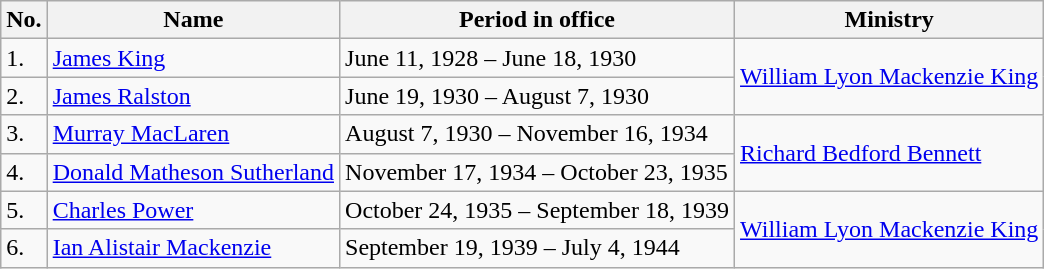<table class="wikitable">
<tr>
<th>No.</th>
<th>Name</th>
<th>Period in office</th>
<th>Ministry</th>
</tr>
<tr>
<td>1.</td>
<td><a href='#'>James King</a></td>
<td>June 11, 1928 – June 18, 1930</td>
<td rowspan="2"><a href='#'>William Lyon Mackenzie King</a></td>
</tr>
<tr>
<td>2.</td>
<td><a href='#'>James Ralston</a></td>
<td>June 19, 1930 – August 7, 1930</td>
</tr>
<tr>
<td>3.</td>
<td><a href='#'>Murray MacLaren</a></td>
<td>August 7, 1930 – November 16, 1934</td>
<td rowspan=2><a href='#'>Richard Bedford Bennett</a></td>
</tr>
<tr>
<td>4.</td>
<td><a href='#'>Donald Matheson Sutherland</a></td>
<td>November 17, 1934 – October 23, 1935</td>
</tr>
<tr>
<td>5.</td>
<td><a href='#'>Charles Power</a></td>
<td>October 24, 1935 – September 18, 1939</td>
<td rowspan=2><a href='#'>William Lyon Mackenzie King</a></td>
</tr>
<tr>
<td>6.</td>
<td><a href='#'>Ian Alistair Mackenzie</a></td>
<td>September 19, 1939 – July 4, 1944</td>
</tr>
</table>
